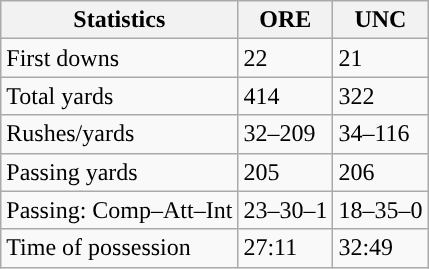<table class="wikitable" style="float: left;">
<tr>
<th>Statistics</th>
<th>ORE</th>
<th>UNC</th>
</tr>
<tr>
<td>First downs</td>
<td>22</td>
<td>21</td>
</tr>
<tr>
<td>Total yards</td>
<td>414</td>
<td>322</td>
</tr>
<tr>
<td>Rushes/yards</td>
<td>32–209</td>
<td>34–116</td>
</tr>
<tr>
<td>Passing yards</td>
<td>205</td>
<td>206</td>
</tr>
<tr>
<td>Passing: Comp–Att–Int</td>
<td>23–30–1</td>
<td>18–35–0</td>
</tr>
<tr>
<td>Time of possession</td>
<td>27:11</td>
<td>32:49</td>
</tr>
</table>
